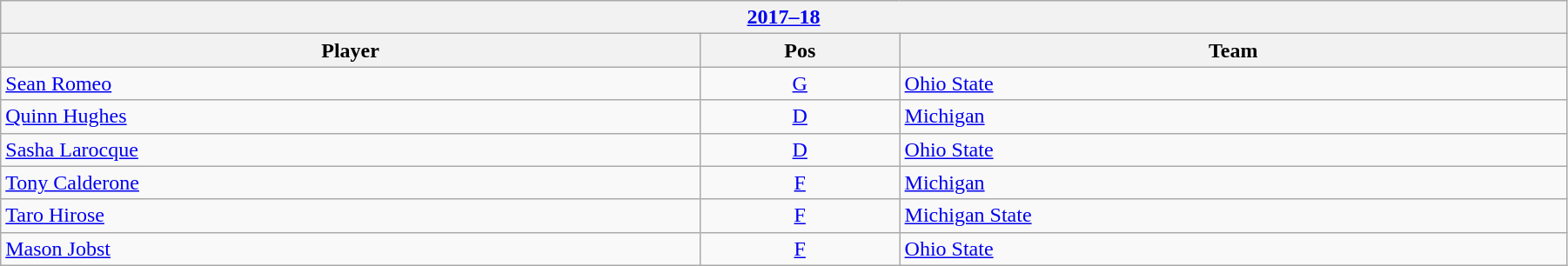<table class="wikitable" width=95%>
<tr>
<th colspan=3><a href='#'>2017–18</a></th>
</tr>
<tr>
<th>Player</th>
<th>Pos</th>
<th>Team</th>
</tr>
<tr>
<td><a href='#'>Sean Romeo</a></td>
<td style="text-align:center;"><a href='#'>G</a></td>
<td><a href='#'>Ohio State</a></td>
</tr>
<tr>
<td><a href='#'>Quinn Hughes</a></td>
<td style="text-align:center;"><a href='#'>D</a></td>
<td><a href='#'>Michigan</a></td>
</tr>
<tr>
<td><a href='#'>Sasha Larocque</a></td>
<td style="text-align:center;"><a href='#'>D</a></td>
<td><a href='#'>Ohio State</a></td>
</tr>
<tr>
<td><a href='#'>Tony Calderone</a></td>
<td style="text-align:center;"><a href='#'>F</a></td>
<td><a href='#'>Michigan</a></td>
</tr>
<tr>
<td><a href='#'>Taro Hirose</a></td>
<td style="text-align:center;"><a href='#'>F</a></td>
<td><a href='#'>Michigan State</a></td>
</tr>
<tr>
<td><a href='#'>Mason Jobst</a></td>
<td style="text-align:center;"><a href='#'>F</a></td>
<td><a href='#'>Ohio State</a></td>
</tr>
</table>
